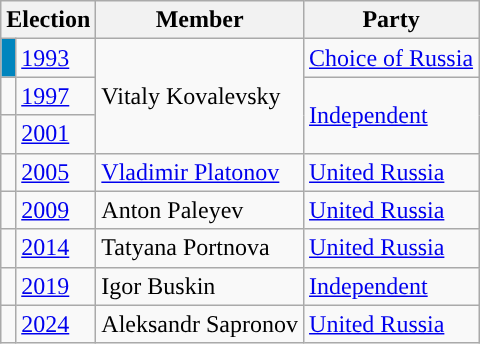<table class="wikitable">
<tr>
<th colspan="2">Election</th>
<th>Member</th>
<th>Party</th>
</tr>
<tr>
<td style="background-color:#0085BE"></td>
<td><a href='#'>1993</a></td>
<td rowspan=3>Vitaly Kovalevsky</td>
<td><a href='#'>Choice of Russia</a></td>
</tr>
<tr>
<td style="background-color:"></td>
<td><a href='#'>1997</a></td>
<td rowspan=2><a href='#'>Independent</a></td>
</tr>
<tr>
<td style="background-color:"></td>
<td><a href='#'>2001</a></td>
</tr>
<tr>
<td style="background-color:"></td>
<td><a href='#'>2005</a></td>
<td><a href='#'>Vladimir Platonov</a></td>
<td><a href='#'>United Russia</a></td>
</tr>
<tr>
<td style="background-color:"></td>
<td><a href='#'>2009</a></td>
<td>Anton Paleyev</td>
<td><a href='#'>United Russia</a></td>
</tr>
<tr>
<td style="background-color:"></td>
<td><a href='#'>2014</a></td>
<td>Tatyana Portnova</td>
<td><a href='#'>United Russia</a></td>
</tr>
<tr>
<td style="background-color:"></td>
<td><a href='#'>2019</a></td>
<td>Igor Buskin</td>
<td><a href='#'>Independent</a></td>
</tr>
<tr>
<td style="background-color:"></td>
<td><a href='#'>2024</a></td>
<td>Aleksandr Sapronov</td>
<td><a href='#'>United Russia</a></td>
</tr>
</table>
